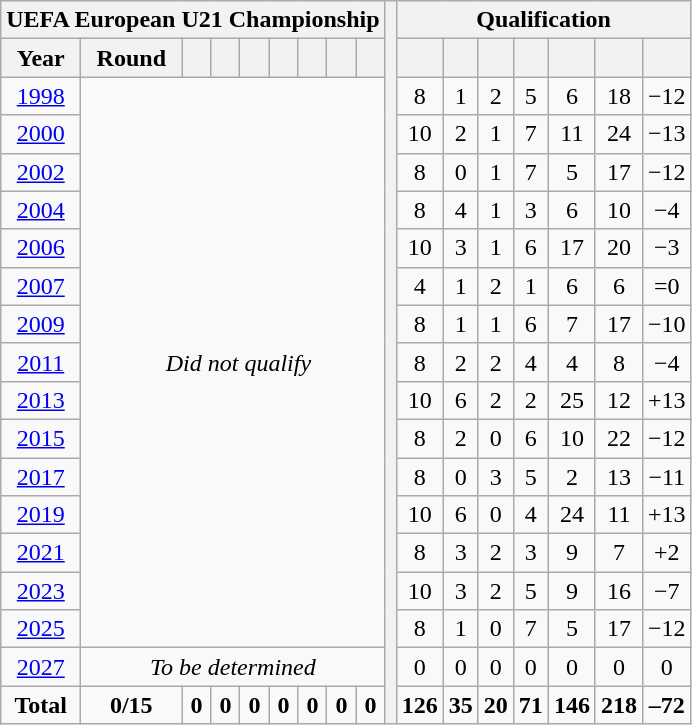<table class="wikitable" style="text-align:center">
<tr>
<th colspan=9>UEFA European U21 Championship</th>
<th rowspan=19></th>
<th colspan=7>Qualification</th>
</tr>
<tr>
<th>Year</th>
<th>Round</th>
<th></th>
<th></th>
<th></th>
<th></th>
<th></th>
<th></th>
<th></th>
<th></th>
<th></th>
<th></th>
<th></th>
<th></th>
<th></th>
<th></th>
</tr>
<tr>
<td> <a href='#'>1998</a></td>
<td rowspan=15 colspan=9><em>Did not qualify</em></td>
<td>8</td>
<td>1</td>
<td>2</td>
<td>5</td>
<td>6</td>
<td>18</td>
<td>−12</td>
</tr>
<tr>
<td> <a href='#'>2000</a></td>
<td>10</td>
<td>2</td>
<td>1</td>
<td>7</td>
<td>11</td>
<td>24</td>
<td>−13</td>
</tr>
<tr>
<td> <a href='#'>2002</a></td>
<td>8</td>
<td>0</td>
<td>1</td>
<td>7</td>
<td>5</td>
<td>17</td>
<td>−12</td>
</tr>
<tr>
<td> <a href='#'>2004</a></td>
<td>8</td>
<td>4</td>
<td>1</td>
<td>3</td>
<td>6</td>
<td>10</td>
<td>−4</td>
</tr>
<tr>
<td> <a href='#'>2006</a></td>
<td>10</td>
<td>3</td>
<td>1</td>
<td>6</td>
<td>17</td>
<td>20</td>
<td>−3</td>
</tr>
<tr>
<td> <a href='#'>2007</a></td>
<td>4</td>
<td>1</td>
<td>2</td>
<td>1</td>
<td>6</td>
<td>6</td>
<td>=0</td>
</tr>
<tr>
<td> <a href='#'>2009</a></td>
<td>8</td>
<td>1</td>
<td>1</td>
<td>6</td>
<td>7</td>
<td>17</td>
<td>−10</td>
</tr>
<tr>
<td> <a href='#'>2011</a></td>
<td>8</td>
<td>2</td>
<td>2</td>
<td>4</td>
<td>4</td>
<td>8</td>
<td>−4</td>
</tr>
<tr>
<td> <a href='#'>2013</a></td>
<td>10</td>
<td>6</td>
<td>2</td>
<td>2</td>
<td>25</td>
<td>12</td>
<td>+13</td>
</tr>
<tr>
<td> <a href='#'>2015</a></td>
<td>8</td>
<td>2</td>
<td>0</td>
<td>6</td>
<td>10</td>
<td>22</td>
<td>−12</td>
</tr>
<tr>
<td> <a href='#'>2017</a></td>
<td>8</td>
<td>0</td>
<td>3</td>
<td>5</td>
<td>2</td>
<td>13</td>
<td>−11</td>
</tr>
<tr>
<td> <a href='#'>2019</a></td>
<td>10</td>
<td>6</td>
<td>0</td>
<td>4</td>
<td>24</td>
<td>11</td>
<td>+13</td>
</tr>
<tr>
<td> <a href='#'>2021</a></td>
<td>8</td>
<td>3</td>
<td>2</td>
<td>3</td>
<td>9</td>
<td>7</td>
<td>+2</td>
</tr>
<tr>
<td> <a href='#'>2023</a></td>
<td>10</td>
<td>3</td>
<td>2</td>
<td>5</td>
<td>9</td>
<td>16</td>
<td>−7</td>
</tr>
<tr>
<td> <a href='#'>2025</a></td>
<td>8</td>
<td>1</td>
<td>0</td>
<td>7</td>
<td>5</td>
<td>17</td>
<td>−12</td>
</tr>
<tr>
<td> <a href='#'>2027</a></td>
<td colspan=8><em>To be determined</em></td>
<td>0</td>
<td>0</td>
<td>0</td>
<td>0</td>
<td>0</td>
<td>0</td>
<td>0</td>
</tr>
<tr>
<td><strong>Total</strong></td>
<td><strong>0/15</strong></td>
<td><strong>0</strong></td>
<td><strong>0</strong></td>
<td><strong>0</strong></td>
<td><strong>0</strong></td>
<td><strong>0</strong></td>
<td><strong>0</strong></td>
<td><strong>0</strong></td>
<td><strong>126</strong></td>
<td><strong>35</strong></td>
<td><strong>20</strong></td>
<td><strong>71</strong></td>
<td><strong>146</strong></td>
<td><strong>218</strong></td>
<td><strong>–72</strong></td>
</tr>
</table>
